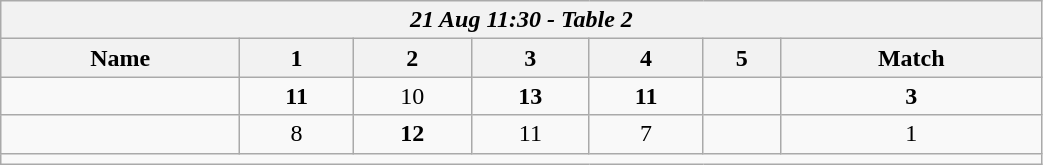<table class=wikitable style="text-align:center; width: 55%">
<tr>
<th colspan=17><em>21 Aug 11:30 - Table 2</em></th>
</tr>
<tr>
<th>Name</th>
<th>1</th>
<th>2</th>
<th>3</th>
<th>4</th>
<th>5</th>
<th>Match</th>
</tr>
<tr>
<td style="text-align:left;"><strong></strong></td>
<td><strong>11</strong></td>
<td>10</td>
<td><strong>13</strong></td>
<td><strong>11</strong></td>
<td></td>
<td><strong>3</strong></td>
</tr>
<tr>
<td style="text-align:left;"></td>
<td>8</td>
<td><strong>12</strong></td>
<td>11</td>
<td>7</td>
<td></td>
<td>1</td>
</tr>
<tr>
<td colspan=17></td>
</tr>
</table>
